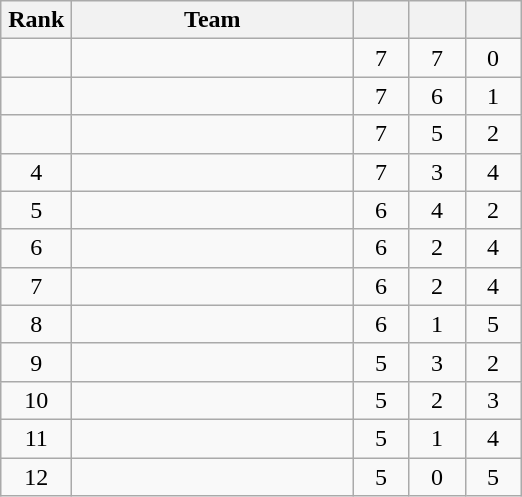<table class="wikitable" style="text-align: center;">
<tr>
<th width=40>Rank</th>
<th width=180>Team</th>
<th width=30></th>
<th width=30></th>
<th width=30></th>
</tr>
<tr>
<td></td>
<td align=left></td>
<td>7</td>
<td>7</td>
<td>0</td>
</tr>
<tr>
<td></td>
<td align=left></td>
<td>7</td>
<td>6</td>
<td>1</td>
</tr>
<tr>
<td></td>
<td align=left></td>
<td>7</td>
<td>5</td>
<td>2</td>
</tr>
<tr>
<td>4</td>
<td align=left></td>
<td>7</td>
<td>3</td>
<td>4</td>
</tr>
<tr>
<td>5</td>
<td align=left></td>
<td>6</td>
<td>4</td>
<td>2</td>
</tr>
<tr>
<td>6</td>
<td align=left></td>
<td>6</td>
<td>2</td>
<td>4</td>
</tr>
<tr>
<td>7</td>
<td align=left></td>
<td>6</td>
<td>2</td>
<td>4</td>
</tr>
<tr>
<td>8</td>
<td align=left></td>
<td>6</td>
<td>1</td>
<td>5</td>
</tr>
<tr>
<td>9</td>
<td align=left></td>
<td>5</td>
<td>3</td>
<td>2</td>
</tr>
<tr>
<td>10</td>
<td align=left></td>
<td>5</td>
<td>2</td>
<td>3</td>
</tr>
<tr>
<td>11</td>
<td align=left></td>
<td>5</td>
<td>1</td>
<td>4</td>
</tr>
<tr>
<td>12</td>
<td align=left></td>
<td>5</td>
<td>0</td>
<td>5</td>
</tr>
</table>
